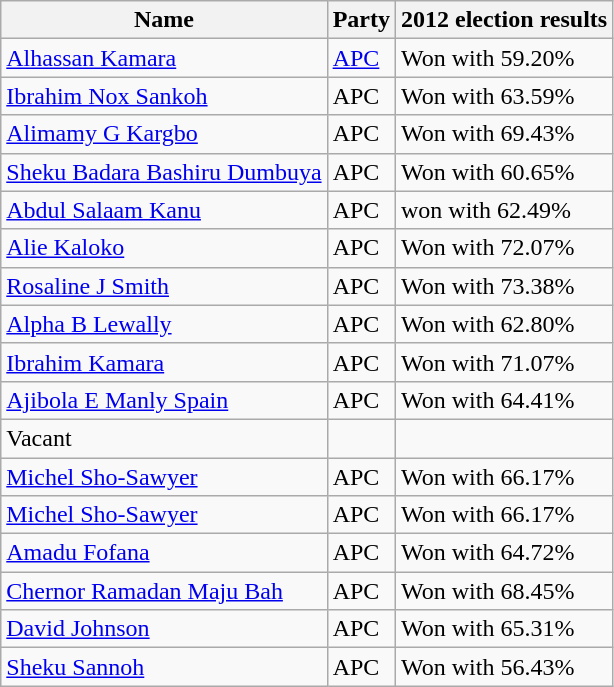<table class="wikitable">
<tr>
<th>Name</th>
<th>Party</th>
<th>2012 election results</th>
</tr>
<tr>
<td><a href='#'>Alhassan Kamara</a></td>
<td><a href='#'>APC</a></td>
<td>Won with 59.20%</td>
</tr>
<tr>
<td><a href='#'>Ibrahim Nox Sankoh</a></td>
<td>APC</td>
<td>Won with 63.59%</td>
</tr>
<tr>
<td><a href='#'>Alimamy G Kargbo</a></td>
<td>APC</td>
<td>Won with 69.43%</td>
</tr>
<tr>
<td><a href='#'>Sheku Badara Bashiru Dumbuya</a></td>
<td>APC</td>
<td>Won with 60.65%</td>
</tr>
<tr>
<td><a href='#'>Abdul Salaam Kanu</a></td>
<td>APC</td>
<td>won with 62.49%</td>
</tr>
<tr>
<td><a href='#'>Alie Kaloko</a></td>
<td>APC</td>
<td>Won with 72.07%</td>
</tr>
<tr>
<td><a href='#'>Rosaline J Smith</a></td>
<td>APC</td>
<td>Won with 73.38%</td>
</tr>
<tr>
<td><a href='#'>Alpha B Lewally</a></td>
<td>APC</td>
<td>Won with 62.80%</td>
</tr>
<tr>
<td><a href='#'>Ibrahim Kamara</a></td>
<td>APC</td>
<td>Won with 71.07%</td>
</tr>
<tr>
<td><a href='#'>Ajibola E Manly Spain</a></td>
<td>APC</td>
<td>Won with 64.41%</td>
</tr>
<tr>
<td>Vacant</td>
<td></td>
<td></td>
</tr>
<tr>
<td><a href='#'>Michel Sho-Sawyer</a></td>
<td>APC</td>
<td>Won with 66.17%</td>
</tr>
<tr>
<td><a href='#'>Michel Sho-Sawyer</a></td>
<td>APC</td>
<td>Won with 66.17%</td>
</tr>
<tr>
<td><a href='#'>Amadu Fofana</a></td>
<td>APC</td>
<td>Won with 64.72%</td>
</tr>
<tr>
<td><a href='#'>Chernor Ramadan Maju Bah</a></td>
<td>APC</td>
<td>Won with 68.45%</td>
</tr>
<tr>
<td><a href='#'>David Johnson</a></td>
<td>APC</td>
<td>Won with 65.31%</td>
</tr>
<tr>
<td><a href='#'>Sheku Sannoh</a></td>
<td>APC</td>
<td>Won with 56.43%</td>
</tr>
</table>
